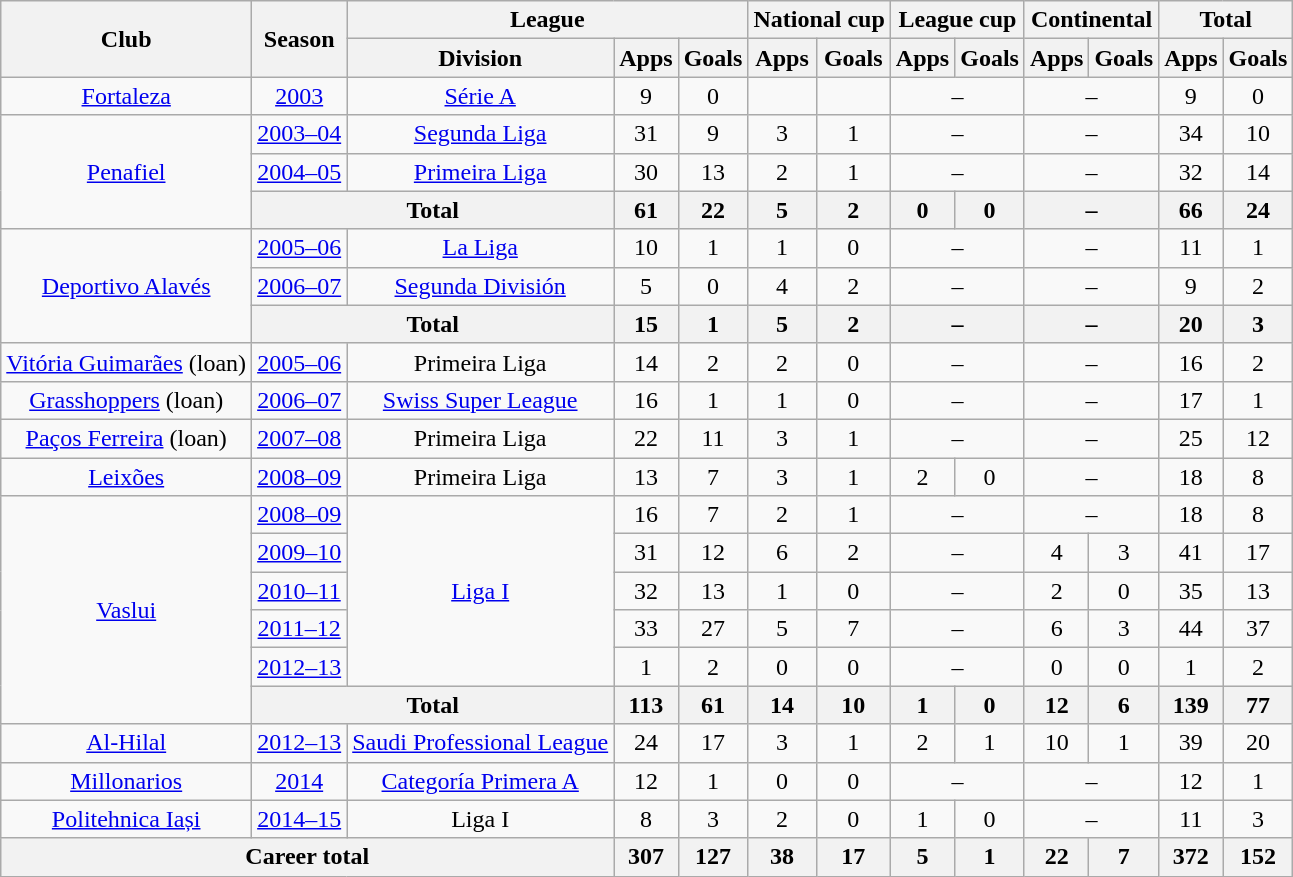<table class="wikitable" style="text-align:center">
<tr>
<th rowspan="2">Club</th>
<th rowspan="2">Season</th>
<th colspan="3">League</th>
<th colspan="2">National cup</th>
<th colspan="2">League cup</th>
<th colspan="2">Continental</th>
<th colspan="2">Total</th>
</tr>
<tr>
<th>Division</th>
<th>Apps</th>
<th>Goals</th>
<th>Apps</th>
<th>Goals</th>
<th>Apps</th>
<th>Goals</th>
<th>Apps</th>
<th>Goals</th>
<th>Apps</th>
<th>Goals</th>
</tr>
<tr>
<td><a href='#'>Fortaleza</a></td>
<td><a href='#'>2003</a></td>
<td><a href='#'>Série A</a></td>
<td>9</td>
<td>0</td>
<td></td>
<td></td>
<td colspan="2">–</td>
<td colspan="2">–</td>
<td>9</td>
<td>0</td>
</tr>
<tr>
<td rowspan="3"><a href='#'>Penafiel</a></td>
<td><a href='#'>2003–04</a></td>
<td><a href='#'>Segunda Liga</a></td>
<td>31</td>
<td>9</td>
<td>3</td>
<td>1</td>
<td colspan="2">–</td>
<td colspan="2">–</td>
<td>34</td>
<td>10</td>
</tr>
<tr>
<td><a href='#'>2004–05</a></td>
<td><a href='#'>Primeira Liga</a></td>
<td>30</td>
<td>13</td>
<td>2</td>
<td>1</td>
<td colspan="2">–</td>
<td colspan="2">–</td>
<td>32</td>
<td>14</td>
</tr>
<tr>
<th colspan="2">Total</th>
<th>61</th>
<th>22</th>
<th>5</th>
<th>2</th>
<th>0</th>
<th>0</th>
<th colspan="2">–</th>
<th>66</th>
<th>24</th>
</tr>
<tr>
<td rowspan="3"><a href='#'>Deportivo Alavés</a></td>
<td><a href='#'>2005–06</a></td>
<td><a href='#'>La Liga</a></td>
<td>10</td>
<td>1</td>
<td>1</td>
<td>0</td>
<td colspan="2">–</td>
<td colspan="2">–</td>
<td>11</td>
<td>1</td>
</tr>
<tr>
<td><a href='#'>2006–07</a></td>
<td><a href='#'>Segunda División</a></td>
<td>5</td>
<td>0</td>
<td>4</td>
<td>2</td>
<td colspan="2">–</td>
<td colspan="2">–</td>
<td>9</td>
<td>2</td>
</tr>
<tr>
<th colspan="2">Total</th>
<th>15</th>
<th>1</th>
<th>5</th>
<th>2</th>
<th colspan="2">–</th>
<th colspan="2">–</th>
<th>20</th>
<th>3</th>
</tr>
<tr>
<td><a href='#'>Vitória Guimarães</a> (loan)</td>
<td><a href='#'>2005–06</a></td>
<td>Primeira Liga</td>
<td>14</td>
<td>2</td>
<td>2</td>
<td>0</td>
<td colspan="2">–</td>
<td colspan="2">–</td>
<td>16</td>
<td>2</td>
</tr>
<tr>
<td><a href='#'>Grasshoppers</a> (loan)</td>
<td><a href='#'>2006–07</a></td>
<td><a href='#'>Swiss Super League</a></td>
<td>16</td>
<td>1</td>
<td>1</td>
<td>0</td>
<td colspan="2">–</td>
<td colspan="2">–</td>
<td>17</td>
<td>1</td>
</tr>
<tr>
<td><a href='#'>Paços Ferreira</a> (loan)</td>
<td><a href='#'>2007–08</a></td>
<td>Primeira Liga</td>
<td>22</td>
<td>11</td>
<td>3</td>
<td>1</td>
<td colspan="2">–</td>
<td colspan="2">–</td>
<td>25</td>
<td>12</td>
</tr>
<tr>
<td><a href='#'>Leixões</a></td>
<td><a href='#'>2008–09</a></td>
<td>Primeira Liga</td>
<td>13</td>
<td>7</td>
<td>3</td>
<td>1</td>
<td>2</td>
<td>0</td>
<td colspan="2">–</td>
<td>18</td>
<td>8</td>
</tr>
<tr>
<td rowspan="6"><a href='#'>Vaslui</a></td>
<td><a href='#'>2008–09</a></td>
<td rowspan="5"><a href='#'>Liga I</a></td>
<td>16</td>
<td>7</td>
<td>2</td>
<td>1</td>
<td colspan="2">–</td>
<td colspan="2">–</td>
<td>18</td>
<td>8</td>
</tr>
<tr>
<td><a href='#'>2009–10</a></td>
<td>31</td>
<td>12</td>
<td>6</td>
<td>2</td>
<td colspan="2">–</td>
<td>4</td>
<td>3</td>
<td>41</td>
<td>17</td>
</tr>
<tr>
<td><a href='#'>2010–11</a></td>
<td>32</td>
<td>13</td>
<td>1</td>
<td>0</td>
<td colspan="2">–</td>
<td>2</td>
<td>0</td>
<td>35</td>
<td>13</td>
</tr>
<tr>
<td><a href='#'>2011–12</a></td>
<td>33</td>
<td>27</td>
<td>5</td>
<td>7</td>
<td colspan="2">–</td>
<td>6</td>
<td>3</td>
<td>44</td>
<td>37</td>
</tr>
<tr>
<td><a href='#'>2012–13</a></td>
<td>1</td>
<td>2</td>
<td>0</td>
<td>0</td>
<td colspan="2">–</td>
<td>0</td>
<td>0</td>
<td>1</td>
<td>2</td>
</tr>
<tr>
<th colspan="2">Total</th>
<th>113</th>
<th>61</th>
<th>14</th>
<th>10</th>
<th>1</th>
<th>0</th>
<th>12</th>
<th>6</th>
<th>139</th>
<th>77</th>
</tr>
<tr>
<td><a href='#'>Al-Hilal</a></td>
<td><a href='#'>2012–13</a></td>
<td><a href='#'>Saudi Professional League</a></td>
<td>24</td>
<td>17</td>
<td>3</td>
<td>1</td>
<td>2</td>
<td>1</td>
<td>10</td>
<td>1</td>
<td>39</td>
<td>20</td>
</tr>
<tr>
<td><a href='#'>Millonarios</a></td>
<td><a href='#'>2014</a></td>
<td><a href='#'>Categoría Primera A</a></td>
<td>12</td>
<td>1</td>
<td>0</td>
<td>0</td>
<td colspan="2">–</td>
<td colspan="2">–</td>
<td>12</td>
<td>1</td>
</tr>
<tr>
<td><a href='#'>Politehnica Iași</a></td>
<td><a href='#'>2014–15</a></td>
<td>Liga I</td>
<td>8</td>
<td>3</td>
<td>2</td>
<td>0</td>
<td>1</td>
<td>0</td>
<td colspan="2">–</td>
<td>11</td>
<td>3</td>
</tr>
<tr>
<th colspan="3">Career total</th>
<th>307</th>
<th>127</th>
<th>38</th>
<th>17</th>
<th>5</th>
<th>1</th>
<th>22</th>
<th>7</th>
<th>372</th>
<th>152</th>
</tr>
</table>
